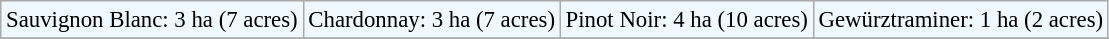<table class="wikitable" style="background:#F0F8FF; font-size:95%;">
<tr>
<td>Sauvignon Blanc: 3 ha (7 acres)</td>
<td>Chardonnay: 3 ha (7 acres)</td>
<td>Pinot Noir: 4 ha (10 acres)</td>
<td>Gewürztraminer: 1 ha (2 acres)</td>
</tr>
<tr>
</tr>
</table>
